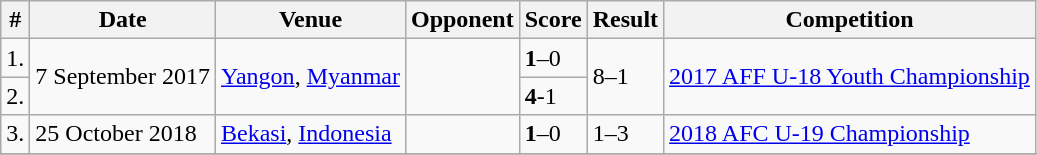<table class="wikitable">
<tr>
<th>#</th>
<th>Date</th>
<th>Venue</th>
<th>Opponent</th>
<th>Score</th>
<th>Result</th>
<th>Competition</th>
</tr>
<tr>
<td>1.</td>
<td rowspan="2">7 September 2017</td>
<td rowspan="2"><a href='#'>Yangon</a>, <a href='#'>Myanmar</a></td>
<td rowspan="2"></td>
<td><strong>1</strong>–0</td>
<td rowspan="2">8–1</td>
<td rowspan="2"><a href='#'>2017 AFF U-18 Youth Championship</a></td>
</tr>
<tr>
<td>2.</td>
<td><strong>4</strong>-1</td>
</tr>
<tr>
<td>3.</td>
<td>25 October 2018</td>
<td><a href='#'>Bekasi</a>, <a href='#'>Indonesia</a></td>
<td></td>
<td><strong>1</strong>–0</td>
<td>1–3</td>
<td><a href='#'>2018 AFC U-19 Championship</a></td>
</tr>
<tr>
</tr>
</table>
